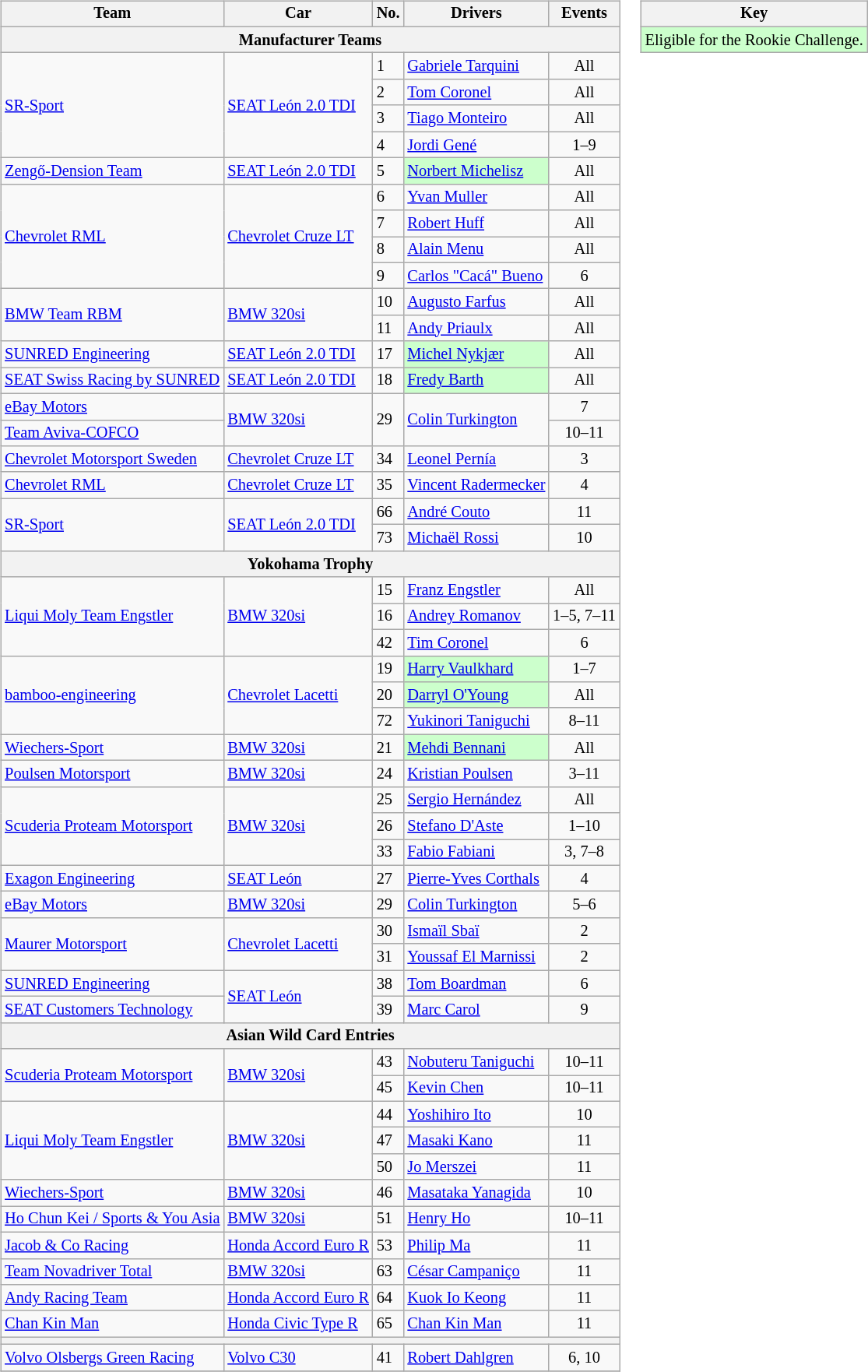<table>
<tr>
<td><br><table class="wikitable sortable" style="font-size: 85%">
<tr>
<th>Team</th>
<th>Car</th>
<th>No.</th>
<th>Drivers</th>
<th>Events</th>
</tr>
<tr>
<th colspan=5>Manufacturer Teams</th>
</tr>
<tr>
<td rowspan=4> <a href='#'>SR-Sport</a></td>
<td rowspan=4><a href='#'>SEAT León 2.0 TDI</a></td>
<td>1</td>
<td> <a href='#'>Gabriele Tarquini</a></td>
<td align="center">All</td>
</tr>
<tr>
<td>2</td>
<td> <a href='#'>Tom Coronel</a></td>
<td align="center">All</td>
</tr>
<tr>
<td>3</td>
<td> <a href='#'>Tiago Monteiro</a></td>
<td align="center">All</td>
</tr>
<tr>
<td>4</td>
<td> <a href='#'>Jordi Gené</a></td>
<td align="center">1–9</td>
</tr>
<tr>
<td> <a href='#'>Zengő-Dension Team</a></td>
<td><a href='#'>SEAT León 2.0 TDI</a></td>
<td>5</td>
<td style="background:#ccffcc;"> <a href='#'>Norbert Michelisz</a></td>
<td align="center">All</td>
</tr>
<tr>
<td rowspan="4"> <a href='#'>Chevrolet RML</a></td>
<td rowspan="4"><a href='#'>Chevrolet Cruze LT</a></td>
<td>6</td>
<td> <a href='#'>Yvan Muller</a></td>
<td align="center">All</td>
</tr>
<tr>
<td>7</td>
<td> <a href='#'>Robert Huff</a></td>
<td align="center">All</td>
</tr>
<tr>
<td>8</td>
<td> <a href='#'>Alain Menu</a></td>
<td align="center">All</td>
</tr>
<tr>
<td>9</td>
<td> <a href='#'>Carlos "Cacá" Bueno</a></td>
<td align="center">6</td>
</tr>
<tr>
<td rowspan="2"> <a href='#'>BMW Team RBM</a></td>
<td rowspan="2"><a href='#'>BMW 320si</a></td>
<td>10</td>
<td> <a href='#'>Augusto Farfus</a></td>
<td align="center">All</td>
</tr>
<tr>
<td>11</td>
<td> <a href='#'>Andy Priaulx</a></td>
<td align="center">All</td>
</tr>
<tr>
<td> <a href='#'>SUNRED Engineering</a></td>
<td><a href='#'>SEAT León 2.0 TDI</a></td>
<td>17</td>
<td style="background:#ccffcc;"> <a href='#'>Michel Nykjær</a></td>
<td align="center">All</td>
</tr>
<tr>
<td> <a href='#'>SEAT Swiss Racing by SUNRED</a></td>
<td><a href='#'>SEAT León 2.0 TDI</a></td>
<td>18</td>
<td style="background:#ccffcc;"> <a href='#'>Fredy Barth</a></td>
<td align="center">All</td>
</tr>
<tr>
<td> <a href='#'>eBay Motors</a></td>
<td rowspan="2"><a href='#'>BMW 320si</a></td>
<td rowspan=2>29</td>
<td rowspan=2> <a href='#'>Colin Turkington</a></td>
<td align="center">7</td>
</tr>
<tr>
<td> <a href='#'>Team Aviva-COFCO</a></td>
<td align="center">10–11</td>
</tr>
<tr>
<td> <a href='#'>Chevrolet Motorsport Sweden</a></td>
<td><a href='#'>Chevrolet Cruze LT</a></td>
<td>34</td>
<td> <a href='#'>Leonel Pernía</a></td>
<td align="center">3</td>
</tr>
<tr>
<td> <a href='#'>Chevrolet RML</a></td>
<td><a href='#'>Chevrolet Cruze LT</a></td>
<td>35</td>
<td nowrap> <a href='#'>Vincent Radermecker</a></td>
<td align="center">4</td>
</tr>
<tr>
<td rowspan=2> <a href='#'>SR-Sport</a></td>
<td rowspan=2><a href='#'>SEAT León 2.0 TDI</a></td>
<td>66</td>
<td> <a href='#'>André Couto</a></td>
<td align="center">11</td>
</tr>
<tr>
<td>73</td>
<td> <a href='#'>Michaël Rossi</a></td>
<td align="center">10</td>
</tr>
<tr>
<th colspan=5>Yokohama Trophy</th>
</tr>
<tr>
<td rowspan=3> <a href='#'>Liqui Moly Team Engstler</a></td>
<td rowspan=3><a href='#'>BMW 320si</a></td>
<td>15</td>
<td> <a href='#'>Franz Engstler</a></td>
<td align="center">All</td>
</tr>
<tr>
<td>16</td>
<td> <a href='#'>Andrey Romanov</a></td>
<td align="center" nowrap>1–5, 7–11</td>
</tr>
<tr>
<td>42</td>
<td> <a href='#'>Tim Coronel</a></td>
<td align="center">6</td>
</tr>
<tr>
<td rowspan="3"> <a href='#'>bamboo-engineering</a></td>
<td rowspan="3"><a href='#'>Chevrolet Lacetti</a></td>
<td>19</td>
<td style="background:#ccffcc;"> <a href='#'>Harry Vaulkhard</a></td>
<td align="center">1–7</td>
</tr>
<tr>
<td>20</td>
<td style="background:#ccffcc;"> <a href='#'>Darryl O'Young</a></td>
<td align="center">All</td>
</tr>
<tr>
<td>72</td>
<td> <a href='#'>Yukinori Taniguchi</a></td>
<td align="center">8–11</td>
</tr>
<tr>
<td> <a href='#'>Wiechers-Sport</a></td>
<td><a href='#'>BMW 320si</a></td>
<td>21</td>
<td style="background:#ccffcc;"> <a href='#'>Mehdi Bennani</a></td>
<td align="center">All</td>
</tr>
<tr>
<td> <a href='#'>Poulsen Motorsport</a></td>
<td><a href='#'>BMW 320si</a></td>
<td>24</td>
<td> <a href='#'>Kristian Poulsen</a></td>
<td align="center">3–11</td>
</tr>
<tr>
<td rowspan="3"> <a href='#'>Scuderia Proteam Motorsport</a></td>
<td rowspan="3"><a href='#'>BMW 320si</a></td>
<td>25</td>
<td> <a href='#'>Sergio Hernández</a></td>
<td align="center">All</td>
</tr>
<tr>
<td>26</td>
<td> <a href='#'>Stefano D'Aste</a></td>
<td align="center">1–10</td>
</tr>
<tr>
<td>33</td>
<td> <a href='#'>Fabio Fabiani</a></td>
<td align="center">3, 7–8</td>
</tr>
<tr>
<td> <a href='#'>Exagon Engineering</a></td>
<td><a href='#'>SEAT León</a></td>
<td>27</td>
<td> <a href='#'>Pierre-Yves Corthals</a></td>
<td align="center">4</td>
</tr>
<tr>
<td> <a href='#'>eBay Motors</a></td>
<td><a href='#'>BMW 320si</a></td>
<td>29</td>
<td> <a href='#'>Colin Turkington</a></td>
<td align="center">5–6</td>
</tr>
<tr>
<td rowspan="2"> <a href='#'>Maurer Motorsport</a></td>
<td rowspan="2"><a href='#'>Chevrolet Lacetti</a></td>
<td>30</td>
<td> <a href='#'>Ismaïl Sbaï</a></td>
<td align="center">2</td>
</tr>
<tr>
<td>31</td>
<td> <a href='#'>Youssaf El Marnissi</a></td>
<td align="center">2</td>
</tr>
<tr>
<td> <a href='#'>SUNRED Engineering</a></td>
<td rowspan=2><a href='#'>SEAT León</a></td>
<td>38</td>
<td> <a href='#'>Tom Boardman</a></td>
<td align="center">6</td>
</tr>
<tr>
<td> <a href='#'>SEAT Customers Technology</a></td>
<td>39</td>
<td> <a href='#'>Marc Carol</a></td>
<td align="center">9</td>
</tr>
<tr>
<th colspan=5>Asian Wild Card Entries</th>
</tr>
<tr>
<td rowspan="2"> <a href='#'>Scuderia Proteam Motorsport</a></td>
<td rowspan="2"><a href='#'>BMW 320si</a></td>
<td>43</td>
<td> <a href='#'>Nobuteru Taniguchi</a></td>
<td align="center">10–11</td>
</tr>
<tr>
<td>45</td>
<td> <a href='#'>Kevin Chen</a></td>
<td align="center">10–11</td>
</tr>
<tr>
<td rowspan=3> <a href='#'>Liqui Moly Team Engstler</a></td>
<td rowspan=3><a href='#'>BMW 320si</a></td>
<td>44</td>
<td> <a href='#'>Yoshihiro Ito</a></td>
<td align="center">10</td>
</tr>
<tr>
<td>47</td>
<td> <a href='#'>Masaki Kano</a></td>
<td align="center">11</td>
</tr>
<tr>
<td>50</td>
<td> <a href='#'>Jo Merszei</a></td>
<td align="center">11</td>
</tr>
<tr>
<td> <a href='#'>Wiechers-Sport</a></td>
<td><a href='#'>BMW 320si</a></td>
<td>46</td>
<td> <a href='#'>Masataka Yanagida</a></td>
<td align="center">10</td>
</tr>
<tr>
<td nowrap> <a href='#'>Ho Chun Kei / Sports & You Asia</a></td>
<td><a href='#'>BMW 320si</a></td>
<td>51</td>
<td> <a href='#'>Henry Ho</a></td>
<td align="center">10–11</td>
</tr>
<tr>
<td> <a href='#'>Jacob & Co Racing</a></td>
<td><a href='#'>Honda Accord Euro R</a></td>
<td>53</td>
<td> <a href='#'>Philip Ma</a></td>
<td align="center">11</td>
</tr>
<tr>
<td> <a href='#'>Team Novadriver Total</a></td>
<td><a href='#'>BMW 320si</a></td>
<td>63</td>
<td> <a href='#'>César Campaniço</a></td>
<td align="center">11</td>
</tr>
<tr>
<td> <a href='#'>Andy Racing Team</a></td>
<td nowrap><a href='#'>Honda Accord Euro R</a></td>
<td>64</td>
<td> <a href='#'>Kuok Io Keong</a></td>
<td align="center">11</td>
</tr>
<tr>
<td> <a href='#'>Chan Kin Man</a></td>
<td><a href='#'>Honda Civic Type R</a></td>
<td>65</td>
<td> <a href='#'>Chan Kin Man</a></td>
<td align="center">11</td>
</tr>
<tr>
<th colspan=5></th>
</tr>
<tr>
<td nowrap> <a href='#'>Volvo Olsbergs Green Racing</a></td>
<td><a href='#'>Volvo C30</a></td>
<td>41</td>
<td> <a href='#'>Robert Dahlgren</a></td>
<td align="center">6, 10</td>
</tr>
<tr>
</tr>
</table>
</td>
<td valign="top"><br><table class="wikitable" style="font-size: 85%">
<tr>
<th colspan=2>Key</th>
</tr>
<tr style="background:#ccffcc;">
<td>Eligible for the Rookie Challenge.</td>
</tr>
</table>
</td>
</tr>
</table>
